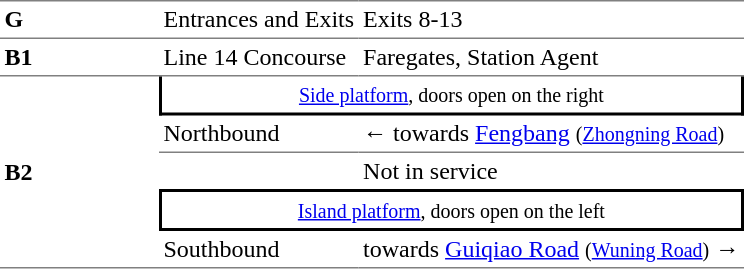<table cellspacing=0 cellpadding=3>
<tr>
<td style="border-top:solid 1px gray;border-bottom:solid 1px gray;" width=100><strong>G</strong></td>
<td style="border-top:solid 1px gray;border-bottom:solid 1px gray;">Entrances and Exits</td>
<td style="border-top:solid 1px gray;border-bottom:solid 1px gray;">Exits 8-13</td>
</tr>
<tr>
<td style="border-bottom:solid 1px gray;"><strong>B1</strong></td>
<td style="border-bottom:solid 1px gray;">Line 14 Concourse</td>
<td style="border-bottom:solid 1px gray;">Faregates, Station Agent</td>
</tr>
<tr>
<td style="border-bottom:solid 1px gray;" rowspan=5><strong>B2</strong></td>
<td style="border-right:solid 2px black;border-left:solid 2px black;border-bottom:solid 2px black;text-align:center;" colspan=2><small><a href='#'>Side platform</a>, doors open on the right</small></td>
</tr>
<tr>
<td>Northbound</td>
<td>←  towards <a href='#'>Fengbang</a> <small>(<a href='#'>Zhongning Road</a>)</small></td>
</tr>
<tr>
<td style="border-top:solid 1px gray;"></td>
<td style="border-top:solid 1px gray;">Not in service</td>
</tr>
<tr>
<td style="border-right:solid 2px black;border-left:solid 2px black;border-top:solid 2px black;border-bottom:solid 2px black;text-align:center;" colspan=2><small><a href='#'>Island platform</a>, doors open on the left</small></td>
</tr>
<tr>
<td style="border-bottom:solid 1px gray;">Southbound</td>
<td style="border-bottom:solid 1px gray;text-align:center;">  towards <a href='#'>Guiqiao Road</a> <small>(<a href='#'>Wuning Road</a>)</small> →</td>
</tr>
</table>
